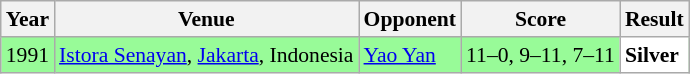<table class="sortable wikitable" style="font-size: 90%;">
<tr>
<th>Year</th>
<th>Venue</th>
<th>Opponent</th>
<th>Score</th>
<th>Result</th>
</tr>
<tr style="background:#98FB98">
<td align="center">1991</td>
<td align="left"><a href='#'>Istora Senayan</a>, <a href='#'>Jakarta</a>, Indonesia</td>
<td align="left"> <a href='#'>Yao Yan</a></td>
<td align="left">11–0, 9–11, 7–11</td>
<td style="text-align:left; background:white"> <strong>Silver</strong></td>
</tr>
</table>
